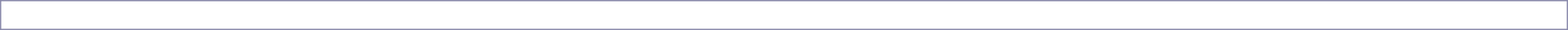<table width="100%" style="border:1px solid #8888aa; background-color:#FFFFFF; padding:5px; font-size:80%">
<tr align="center">
<td style="width:14%"></td>
<td style="width:14%"></td>
<td style="width:14%"></td>
<td style="width:14%"></td>
<td style="width:14%"></td>
<td style="width:14%"></td>
</tr>
<tr align="center">
<td><strong></strong></td>
<td><strong></strong></td>
<td><strong></strong></td>
<td><strong></strong></td>
<td><strong></strong></td>
<td><strong></strong></td>
</tr>
<tr>
</tr>
</table>
